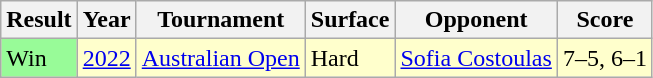<table class="sortable wikitable">
<tr>
<th>Result</th>
<th>Year</th>
<th>Tournament</th>
<th>Surface</th>
<th>Opponent</th>
<th>Score</th>
</tr>
<tr style="background:#ffc;">
<td style="background:#98fb98;">Win</td>
<td><a href='#'>2022</a></td>
<td><a href='#'>Australian Open</a></td>
<td>Hard</td>
<td> <a href='#'>Sofia Costoulas</a></td>
<td>7–5, 6–1</td>
</tr>
</table>
